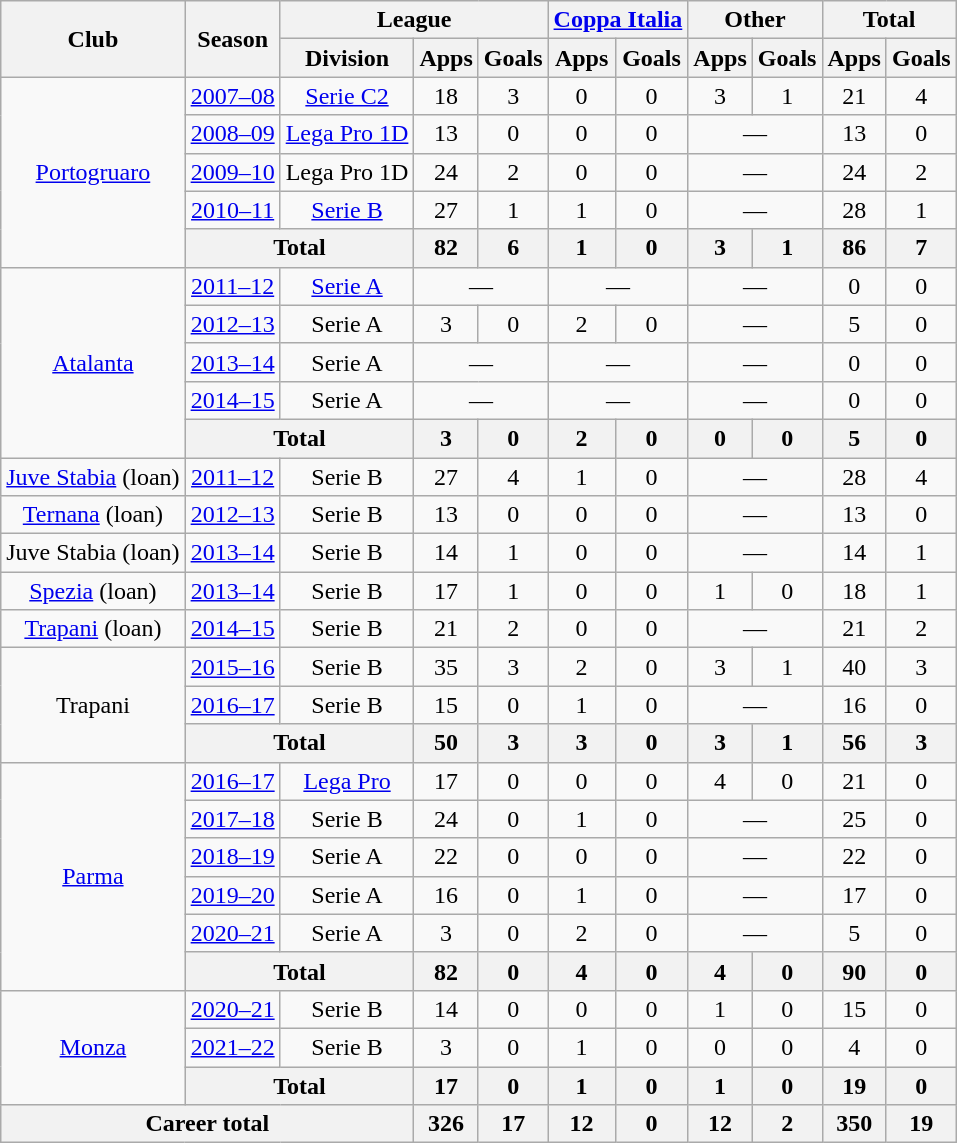<table class="wikitable" style="text-align: center">
<tr>
<th rowspan="2">Club</th>
<th rowspan="2">Season</th>
<th colspan="3">League</th>
<th colspan="2"><a href='#'>Coppa Italia</a></th>
<th colspan="2">Other</th>
<th colspan="2">Total</th>
</tr>
<tr>
<th>Division</th>
<th>Apps</th>
<th>Goals</th>
<th>Apps</th>
<th>Goals</th>
<th>Apps</th>
<th>Goals</th>
<th>Apps</th>
<th>Goals</th>
</tr>
<tr>
<td rowspan="5"><a href='#'>Portogruaro</a></td>
<td><a href='#'>2007–08</a></td>
<td><a href='#'>Serie C2</a></td>
<td>18</td>
<td>3</td>
<td>0</td>
<td>0</td>
<td>3</td>
<td>1</td>
<td>21</td>
<td>4</td>
</tr>
<tr>
<td><a href='#'>2008–09</a></td>
<td><a href='#'>Lega Pro 1D</a></td>
<td>13</td>
<td>0</td>
<td>0</td>
<td>0</td>
<td colspan="2">—</td>
<td>13</td>
<td>0</td>
</tr>
<tr>
<td><a href='#'>2009–10</a></td>
<td>Lega Pro 1D</td>
<td>24</td>
<td>2</td>
<td>0</td>
<td>0</td>
<td colspan="2">—</td>
<td>24</td>
<td>2</td>
</tr>
<tr>
<td><a href='#'>2010–11</a></td>
<td><a href='#'>Serie B</a></td>
<td>27</td>
<td>1</td>
<td>1</td>
<td>0</td>
<td colspan="2">—</td>
<td>28</td>
<td>1</td>
</tr>
<tr>
<th colspan="2">Total</th>
<th>82</th>
<th>6</th>
<th>1</th>
<th>0</th>
<th>3</th>
<th>1</th>
<th>86</th>
<th>7</th>
</tr>
<tr>
<td rowspan="5"><a href='#'>Atalanta</a></td>
<td><a href='#'>2011–12</a></td>
<td><a href='#'>Serie A</a></td>
<td colspan="2">—</td>
<td colspan="2">—</td>
<td colspan="2">—</td>
<td>0</td>
<td>0</td>
</tr>
<tr>
<td><a href='#'>2012–13</a></td>
<td>Serie A</td>
<td>3</td>
<td>0</td>
<td>2</td>
<td>0</td>
<td colspan="2">—</td>
<td>5</td>
<td>0</td>
</tr>
<tr>
<td><a href='#'>2013–14</a></td>
<td>Serie A</td>
<td colspan="2">—</td>
<td colspan="2">—</td>
<td colspan="2">—</td>
<td>0</td>
<td>0</td>
</tr>
<tr>
<td><a href='#'>2014–15</a></td>
<td>Serie A</td>
<td colspan="2">—</td>
<td colspan="2">—</td>
<td colspan="2">—</td>
<td>0</td>
<td>0</td>
</tr>
<tr>
<th colspan="2">Total</th>
<th>3</th>
<th>0</th>
<th>2</th>
<th>0</th>
<th>0</th>
<th>0</th>
<th>5</th>
<th>0</th>
</tr>
<tr>
<td><a href='#'>Juve Stabia</a> (loan)</td>
<td><a href='#'>2011–12</a></td>
<td>Serie B</td>
<td>27</td>
<td>4</td>
<td>1</td>
<td>0</td>
<td colspan="2">—</td>
<td>28</td>
<td>4</td>
</tr>
<tr>
<td><a href='#'>Ternana</a> (loan)</td>
<td><a href='#'>2012–13</a></td>
<td>Serie B</td>
<td>13</td>
<td>0</td>
<td>0</td>
<td>0</td>
<td colspan="2">—</td>
<td>13</td>
<td>0</td>
</tr>
<tr>
<td>Juve Stabia (loan)</td>
<td><a href='#'>2013–14</a></td>
<td>Serie B</td>
<td>14</td>
<td>1</td>
<td>0</td>
<td>0</td>
<td colspan="2">—</td>
<td>14</td>
<td>1</td>
</tr>
<tr>
<td><a href='#'>Spezia</a> (loan)</td>
<td><a href='#'>2013–14</a></td>
<td>Serie B</td>
<td>17</td>
<td>1</td>
<td>0</td>
<td>0</td>
<td>1</td>
<td>0</td>
<td>18</td>
<td>1</td>
</tr>
<tr>
<td><a href='#'>Trapani</a> (loan)</td>
<td><a href='#'>2014–15</a></td>
<td>Serie B</td>
<td>21</td>
<td>2</td>
<td>0</td>
<td>0</td>
<td colspan="2">—</td>
<td>21</td>
<td>2</td>
</tr>
<tr>
<td rowspan="3">Trapani</td>
<td><a href='#'>2015–16</a></td>
<td>Serie B</td>
<td>35</td>
<td>3</td>
<td>2</td>
<td>0</td>
<td>3</td>
<td>1</td>
<td>40</td>
<td>3</td>
</tr>
<tr>
<td><a href='#'>2016–17</a></td>
<td>Serie B</td>
<td>15</td>
<td>0</td>
<td>1</td>
<td>0</td>
<td colspan="2">—</td>
<td>16</td>
<td>0</td>
</tr>
<tr>
<th colspan="2">Total</th>
<th>50</th>
<th>3</th>
<th>3</th>
<th>0</th>
<th>3</th>
<th>1</th>
<th>56</th>
<th>3</th>
</tr>
<tr>
<td rowspan="6"><a href='#'>Parma</a></td>
<td><a href='#'>2016–17</a></td>
<td><a href='#'>Lega Pro</a></td>
<td>17</td>
<td>0</td>
<td>0</td>
<td>0</td>
<td>4</td>
<td>0</td>
<td>21</td>
<td>0</td>
</tr>
<tr>
<td><a href='#'>2017–18</a></td>
<td>Serie B</td>
<td>24</td>
<td>0</td>
<td>1</td>
<td>0</td>
<td colspan="2">—</td>
<td>25</td>
<td>0</td>
</tr>
<tr>
<td><a href='#'>2018–19</a></td>
<td>Serie A</td>
<td>22</td>
<td>0</td>
<td>0</td>
<td>0</td>
<td colspan="2">—</td>
<td>22</td>
<td>0</td>
</tr>
<tr>
<td><a href='#'>2019–20</a></td>
<td>Serie A</td>
<td>16</td>
<td>0</td>
<td>1</td>
<td>0</td>
<td colspan="2">—</td>
<td>17</td>
<td>0</td>
</tr>
<tr>
<td><a href='#'>2020–21</a></td>
<td>Serie A</td>
<td>3</td>
<td>0</td>
<td>2</td>
<td>0</td>
<td colspan="2">—</td>
<td>5</td>
<td>0</td>
</tr>
<tr>
<th colspan="2">Total</th>
<th>82</th>
<th>0</th>
<th>4</th>
<th>0</th>
<th>4</th>
<th>0</th>
<th>90</th>
<th>0</th>
</tr>
<tr>
<td rowspan="3"><a href='#'>Monza</a></td>
<td><a href='#'>2020–21</a></td>
<td>Serie B</td>
<td>14</td>
<td>0</td>
<td>0</td>
<td>0</td>
<td>1</td>
<td>0</td>
<td>15</td>
<td>0</td>
</tr>
<tr>
<td><a href='#'>2021–22</a></td>
<td>Serie B</td>
<td>3</td>
<td>0</td>
<td>1</td>
<td>0</td>
<td>0</td>
<td>0</td>
<td>4</td>
<td>0</td>
</tr>
<tr>
<th colspan="2">Total</th>
<th>17</th>
<th>0</th>
<th>1</th>
<th>0</th>
<th>1</th>
<th>0</th>
<th>19</th>
<th>0</th>
</tr>
<tr>
<th colspan="3">Career total</th>
<th>326</th>
<th>17</th>
<th>12</th>
<th>0</th>
<th>12</th>
<th>2</th>
<th>350</th>
<th>19</th>
</tr>
</table>
